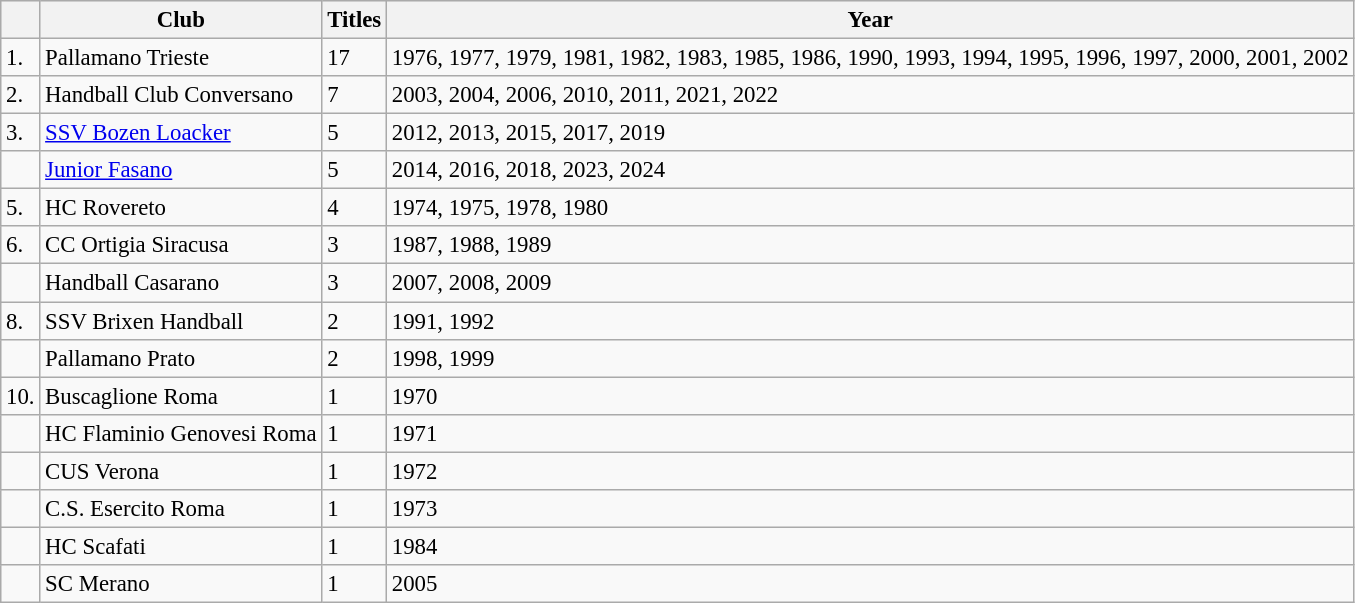<table class="wikitable sortable" style="font-size:95%;">
<tr style="background:#e9e9e9">
<th></th>
<th>Club</th>
<th>Titles</th>
<th>Year</th>
</tr>
<tr>
<td>1.</td>
<td>Pallamano Trieste</td>
<td>17</td>
<td>1976, 1977, 1979, 1981, 1982, 1983, 1985, 1986, 1990, 1993, 1994, 1995, 1996, 1997, 2000, 2001, 2002</td>
</tr>
<tr>
<td>2.</td>
<td>Handball Club Conversano</td>
<td>7</td>
<td>2003, 2004, 2006, 2010, 2011, 2021, 2022</td>
</tr>
<tr>
<td>3.</td>
<td><a href='#'>SSV Bozen Loacker</a></td>
<td>5</td>
<td>2012, 2013, 2015, 2017, 2019</td>
</tr>
<tr>
<td></td>
<td><a href='#'>Junior Fasano</a></td>
<td>5</td>
<td>2014, 2016, 2018, 2023, 2024</td>
</tr>
<tr>
<td>5.</td>
<td>HC Rovereto</td>
<td>4</td>
<td>1974, 1975, 1978, 1980</td>
</tr>
<tr>
<td>6.</td>
<td>CC Ortigia Siracusa</td>
<td>3</td>
<td>1987, 1988, 1989</td>
</tr>
<tr>
<td></td>
<td>Handball Casarano</td>
<td>3</td>
<td>2007, 2008, 2009</td>
</tr>
<tr>
<td>8.</td>
<td>SSV Brixen Handball</td>
<td>2</td>
<td>1991, 1992</td>
</tr>
<tr>
<td></td>
<td>Pallamano Prato</td>
<td>2</td>
<td>1998, 1999</td>
</tr>
<tr>
<td>10.</td>
<td>Buscaglione Roma</td>
<td>1</td>
<td>1970</td>
</tr>
<tr>
<td></td>
<td>HC Flaminio Genovesi Roma</td>
<td>1</td>
<td>1971</td>
</tr>
<tr>
<td></td>
<td>CUS Verona</td>
<td>1</td>
<td>1972</td>
</tr>
<tr>
<td></td>
<td>C.S. Esercito Roma</td>
<td>1</td>
<td>1973</td>
</tr>
<tr>
<td></td>
<td>HC Scafati</td>
<td>1</td>
<td>1984</td>
</tr>
<tr>
<td></td>
<td>SC Merano</td>
<td>1</td>
<td>2005</td>
</tr>
</table>
